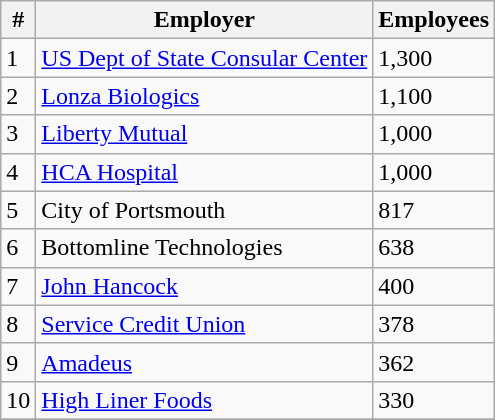<table class="wikitable">
<tr>
<th>#</th>
<th>Employer</th>
<th>Employees</th>
</tr>
<tr>
<td>1</td>
<td><a href='#'>US Dept of State Consular Center</a></td>
<td>1,300</td>
</tr>
<tr>
<td>2</td>
<td><a href='#'>Lonza Biologics</a></td>
<td>1,100</td>
</tr>
<tr>
<td>3</td>
<td><a href='#'>Liberty Mutual</a></td>
<td>1,000</td>
</tr>
<tr>
<td>4</td>
<td><a href='#'>HCA Hospital</a></td>
<td>1,000</td>
</tr>
<tr>
<td>5</td>
<td>City of Portsmouth</td>
<td>817</td>
</tr>
<tr>
<td>6</td>
<td>Bottomline Technologies</td>
<td>638</td>
</tr>
<tr>
<td>7</td>
<td><a href='#'>John Hancock</a></td>
<td>400</td>
</tr>
<tr>
<td>8</td>
<td><a href='#'>Service Credit Union</a></td>
<td>378</td>
</tr>
<tr>
<td>9</td>
<td><a href='#'>Amadeus</a></td>
<td>362</td>
</tr>
<tr>
<td>10</td>
<td><a href='#'>High Liner Foods</a></td>
<td>330</td>
</tr>
<tr>
</tr>
</table>
